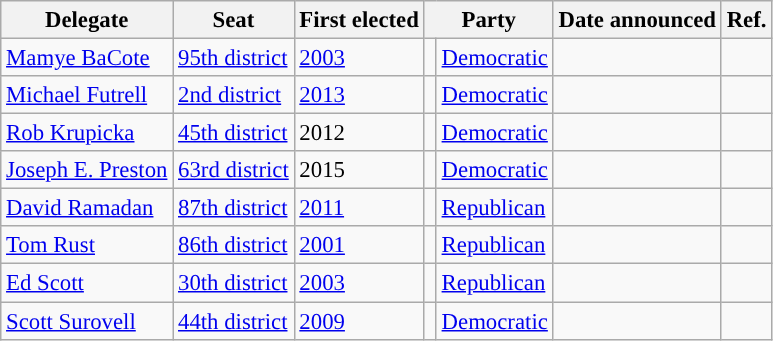<table class="wikitable sortable" style="font-size:95%;">
<tr>
<th scope="col">Delegate</th>
<th scope="col">Seat</th>
<th scope="col">First elected</th>
<th colspan="2" scope="col">Party</th>
<th scope="col">Date announced</th>
<th class="unsortable">Ref.</th>
</tr>
<tr>
<td data-sort-value="BaCote, Mamye"><a href='#'>Mamye BaCote</a></td>
<td data-sort-value="95"><a href='#'>95th district</a></td>
<td><a href='#'>2003</a></td>
<td width="1"></td>
<td><a href='#'>Democratic</a></td>
<td></td>
<td></td>
</tr>
<tr>
<td data-sort-value="Futrell, Michael"><a href='#'>Michael Futrell</a></td>
<td data-sort-value="2"><a href='#'>2nd district</a></td>
<td><a href='#'>2013</a></td>
<td width="1"></td>
<td><a href='#'>Democratic</a></td>
<td></td>
<td></td>
</tr>
<tr>
<td data-sort-value="Krupicka, Rob"><a href='#'>Rob Krupicka</a></td>
<td data-sort-value="45"><a href='#'>45th district</a></td>
<td>2012</td>
<td width="1"></td>
<td><a href='#'>Democratic</a></td>
<td></td>
<td></td>
</tr>
<tr>
<td data-sort-value="Preston, Joseph E."><a href='#'>Joseph E. Preston</a></td>
<td data-sort-value="63"><a href='#'>63rd district</a></td>
<td>2015</td>
<td width="1"></td>
<td><a href='#'>Democratic</a></td>
<td></td>
<td></td>
</tr>
<tr>
<td data-sort-value="Ramadan, David"><a href='#'>David Ramadan</a></td>
<td data-sort-value="67"><a href='#'>87th district</a></td>
<td><a href='#'>2011</a></td>
<td width="1"></td>
<td><a href='#'>Republican</a></td>
<td></td>
<td></td>
</tr>
<tr>
<td data-sort-value="Rust, Tom"><a href='#'>Tom Rust</a></td>
<td data-sort-value="86"><a href='#'>86th district</a></td>
<td><a href='#'>2001</a></td>
<td width="1"></td>
<td><a href='#'>Republican</a></td>
<td></td>
<td></td>
</tr>
<tr>
<td data-sort-value="Scott, Ed"><a href='#'>Ed Scott</a></td>
<td data-sort-value="30"><a href='#'>30th district</a></td>
<td><a href='#'>2003</a></td>
<td width="1"></td>
<td><a href='#'>Republican</a></td>
<td></td>
<td></td>
</tr>
<tr>
<td data-sort-value="Surovell, Scott"><a href='#'>Scott Surovell</a></td>
<td data-sort-value="44"><a href='#'>44th district</a></td>
<td><a href='#'>2009</a></td>
<td width="1"></td>
<td><a href='#'>Democratic</a></td>
<td></td>
<td></td>
</tr>
</table>
